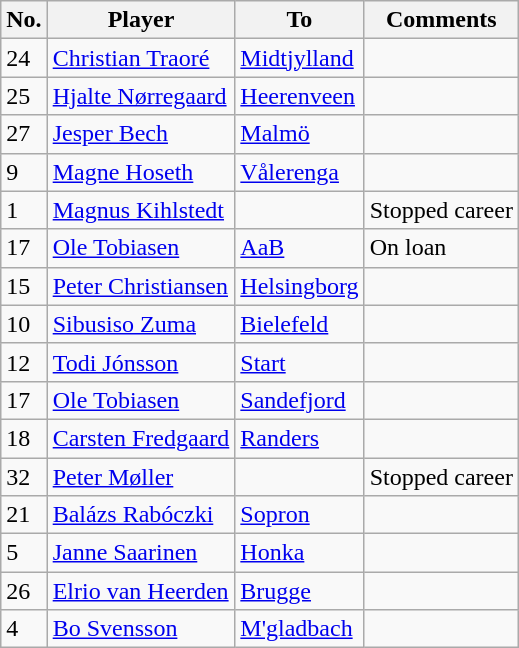<table class="wikitable" style="text-align: left;">
<tr>
<th>No.</th>
<th>Player</th>
<th>To</th>
<th>Comments</th>
</tr>
<tr>
<td>24</td>
<td><a href='#'>Christian Traoré</a></td>
<td><a href='#'>Midtjylland</a></td>
<td></td>
</tr>
<tr>
<td>25</td>
<td><a href='#'>Hjalte Nørregaard</a></td>
<td><a href='#'>Heerenveen</a></td>
<td></td>
</tr>
<tr>
<td>27</td>
<td><a href='#'>Jesper Bech</a></td>
<td><a href='#'>Malmö</a></td>
<td></td>
</tr>
<tr>
<td>9</td>
<td><a href='#'>Magne Hoseth</a></td>
<td><a href='#'>Vålerenga</a></td>
<td></td>
</tr>
<tr>
<td>1</td>
<td><a href='#'>Magnus Kihlstedt</a></td>
<td></td>
<td>Stopped career</td>
</tr>
<tr>
<td>17</td>
<td><a href='#'>Ole Tobiasen</a></td>
<td><a href='#'>AaB</a></td>
<td>On loan</td>
</tr>
<tr>
<td>15</td>
<td><a href='#'>Peter Christiansen</a></td>
<td><a href='#'>Helsingborg</a></td>
<td></td>
</tr>
<tr>
<td>10</td>
<td><a href='#'>Sibusiso Zuma</a></td>
<td><a href='#'>Bielefeld</a></td>
<td></td>
</tr>
<tr>
<td>12</td>
<td><a href='#'>Todi Jónsson</a></td>
<td><a href='#'>Start</a></td>
<td></td>
</tr>
<tr>
<td>17</td>
<td><a href='#'>Ole Tobiasen</a></td>
<td><a href='#'>Sandefjord</a></td>
<td></td>
</tr>
<tr>
<td>18</td>
<td><a href='#'>Carsten Fredgaard</a></td>
<td><a href='#'>Randers</a></td>
<td></td>
</tr>
<tr>
<td>32</td>
<td><a href='#'>Peter Møller</a></td>
<td></td>
<td>Stopped career</td>
</tr>
<tr>
<td>21</td>
<td><a href='#'>Balázs Rabóczki</a></td>
<td><a href='#'>Sopron</a></td>
<td></td>
</tr>
<tr>
<td>5</td>
<td><a href='#'>Janne Saarinen</a></td>
<td><a href='#'>Honka</a></td>
<td></td>
</tr>
<tr>
<td>26</td>
<td><a href='#'>Elrio van Heerden</a></td>
<td><a href='#'>Brugge</a></td>
<td></td>
</tr>
<tr>
<td>4</td>
<td><a href='#'>Bo Svensson</a></td>
<td><a href='#'>M'gladbach</a></td>
<td></td>
</tr>
</table>
